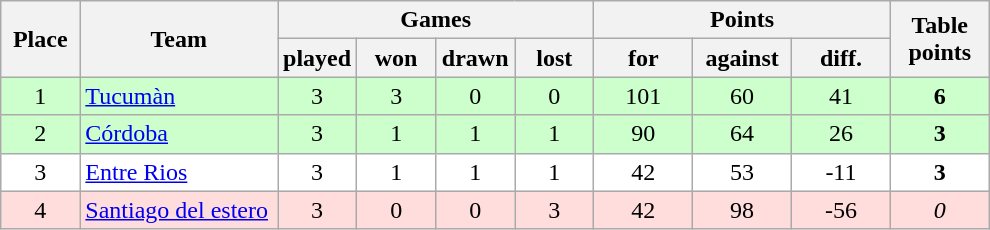<table class="wikitable">
<tr>
<th rowspan=2 width="8%">Place</th>
<th rowspan=2 width="20%">Team</th>
<th colspan=4 width="32%">Games</th>
<th colspan=3 width="30%">Points</th>
<th rowspan=2 width="10%">Table<br>points</th>
</tr>
<tr>
<th width="8%">played</th>
<th width="8%">won</th>
<th width="8%">drawn</th>
<th width="8%">lost</th>
<th width="10%">for</th>
<th width="10%">against</th>
<th width="10%">diff.</th>
</tr>
<tr align=center style="background: #ccffcc;">
<td>1</td>
<td align=left><a href='#'>Tucumàn</a></td>
<td>3</td>
<td>3</td>
<td>0</td>
<td>0</td>
<td>101</td>
<td>60</td>
<td>41</td>
<td><strong>6</strong></td>
</tr>
<tr align=center style="background: #ccffcc;">
<td>2</td>
<td align=left><a href='#'>Córdoba</a></td>
<td>3</td>
<td>1</td>
<td>1</td>
<td>1</td>
<td>90</td>
<td>64</td>
<td>26</td>
<td><strong>3</strong></td>
</tr>
<tr align=center style="background: #ffffff;">
<td>3</td>
<td align=left><a href='#'>Entre Rios</a></td>
<td>3</td>
<td>1</td>
<td>1</td>
<td>1</td>
<td>42</td>
<td>53</td>
<td>-11</td>
<td><strong>3</strong></td>
</tr>
<tr align=center style="background: #ffdddd;">
<td>4</td>
<td align=left><a href='#'>Santiago del estero</a></td>
<td>3</td>
<td>0</td>
<td>0</td>
<td>3</td>
<td>42</td>
<td>98</td>
<td>-56</td>
<td><em>0<strong></td>
</tr>
</table>
